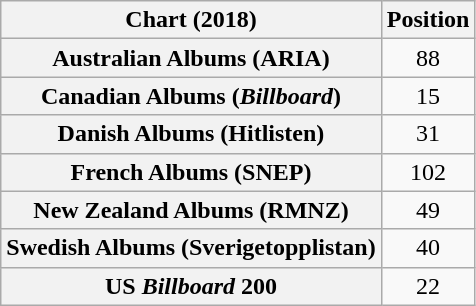<table class="wikitable sortable plainrowheaders" style="text-align:center">
<tr>
<th scope="col">Chart (2018)</th>
<th scope="col">Position</th>
</tr>
<tr>
<th scope="row">Australian Albums (ARIA)</th>
<td>88</td>
</tr>
<tr>
<th scope="row">Canadian Albums (<em>Billboard</em>)</th>
<td>15</td>
</tr>
<tr>
<th scope="row">Danish Albums (Hitlisten)</th>
<td>31</td>
</tr>
<tr>
<th scope="row">French Albums (SNEP)</th>
<td>102</td>
</tr>
<tr>
<th scope="row">New Zealand Albums (RMNZ)</th>
<td>49</td>
</tr>
<tr>
<th scope="row">Swedish Albums (Sverigetopplistan)</th>
<td>40</td>
</tr>
<tr>
<th scope="row">US <em>Billboard</em> 200</th>
<td>22</td>
</tr>
</table>
